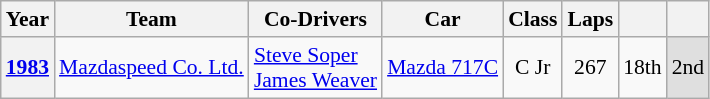<table class="wikitable" style="text-align:center; font-size:90%">
<tr>
<th>Year</th>
<th>Team</th>
<th>Co-Drivers</th>
<th>Car</th>
<th>Class</th>
<th>Laps</th>
<th></th>
<th></th>
</tr>
<tr>
<th><a href='#'>1983</a></th>
<td align="left" nowrap> <a href='#'>Mazdaspeed Co. Ltd.</a></td>
<td align="left" nowrap> <a href='#'>Steve Soper</a><br> <a href='#'>James Weaver</a></td>
<td align="left" nowrap><a href='#'>Mazda 717C</a></td>
<td>C Jr</td>
<td>267</td>
<td>18th</td>
<td style="background:#dfdfdf;">2nd</td>
</tr>
</table>
